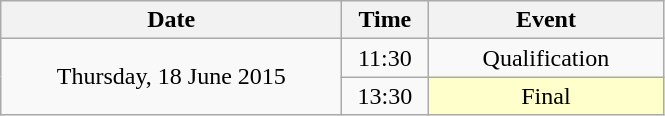<table class = "wikitable" style="text-align:center;">
<tr>
<th width=220>Date</th>
<th width=50>Time</th>
<th width=150>Event</th>
</tr>
<tr>
<td rowspan=2>Thursday, 18 June 2015</td>
<td>11:30</td>
<td>Qualification</td>
</tr>
<tr>
<td>13:30</td>
<td bgcolor=ffffcc>Final</td>
</tr>
</table>
